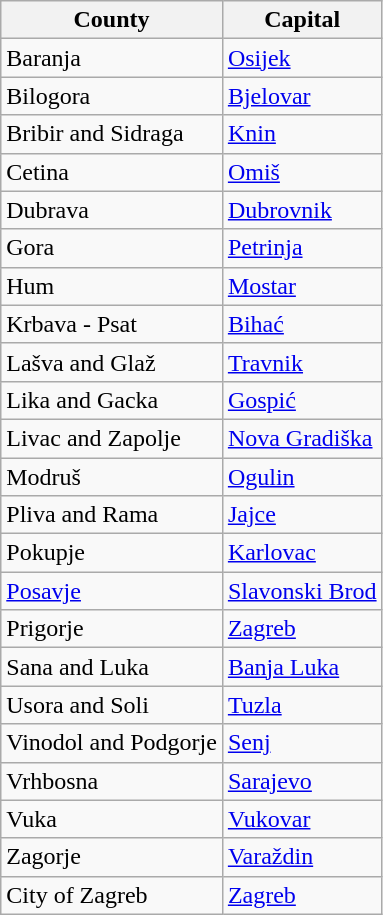<table class="wikitable">
<tr>
<th>County</th>
<th>Capital</th>
</tr>
<tr>
<td>Baranja</td>
<td><a href='#'>Osijek</a></td>
</tr>
<tr>
<td>Bilogora</td>
<td><a href='#'>Bjelovar</a></td>
</tr>
<tr>
<td>Bribir and Sidraga</td>
<td><a href='#'>Knin</a></td>
</tr>
<tr>
<td>Cetina</td>
<td><a href='#'>Omiš</a></td>
</tr>
<tr>
<td>Dubrava</td>
<td><a href='#'>Dubrovnik</a></td>
</tr>
<tr>
<td>Gora</td>
<td><a href='#'>Petrinja</a></td>
</tr>
<tr>
<td>Hum</td>
<td><a href='#'>Mostar</a></td>
</tr>
<tr>
<td>Krbava - Psat</td>
<td><a href='#'>Bihać</a></td>
</tr>
<tr>
<td>Lašva and Glaž</td>
<td><a href='#'>Travnik</a></td>
</tr>
<tr>
<td>Lika and Gacka</td>
<td><a href='#'>Gospić</a></td>
</tr>
<tr>
<td>Livac and Zapolje</td>
<td><a href='#'>Nova Gradiška</a></td>
</tr>
<tr>
<td>Modruš</td>
<td><a href='#'>Ogulin</a></td>
</tr>
<tr>
<td>Pliva and Rama</td>
<td><a href='#'>Jajce</a></td>
</tr>
<tr>
<td>Pokupje</td>
<td><a href='#'>Karlovac</a></td>
</tr>
<tr>
<td><a href='#'>Posavje</a></td>
<td><a href='#'>Slavonski Brod</a></td>
</tr>
<tr>
<td>Prigorje</td>
<td><a href='#'>Zagreb</a></td>
</tr>
<tr>
<td>Sana and Luka</td>
<td><a href='#'>Banja Luka</a></td>
</tr>
<tr>
<td>Usora and Soli</td>
<td><a href='#'>Tuzla</a></td>
</tr>
<tr>
<td>Vinodol and Podgorje</td>
<td><a href='#'>Senj</a></td>
</tr>
<tr>
<td>Vrhbosna</td>
<td><a href='#'>Sarajevo</a></td>
</tr>
<tr>
<td>Vuka</td>
<td><a href='#'>Vukovar</a></td>
</tr>
<tr>
<td>Zagorje</td>
<td><a href='#'>Varaždin</a></td>
</tr>
<tr>
<td>City of Zagreb</td>
<td><a href='#'>Zagreb</a></td>
</tr>
</table>
